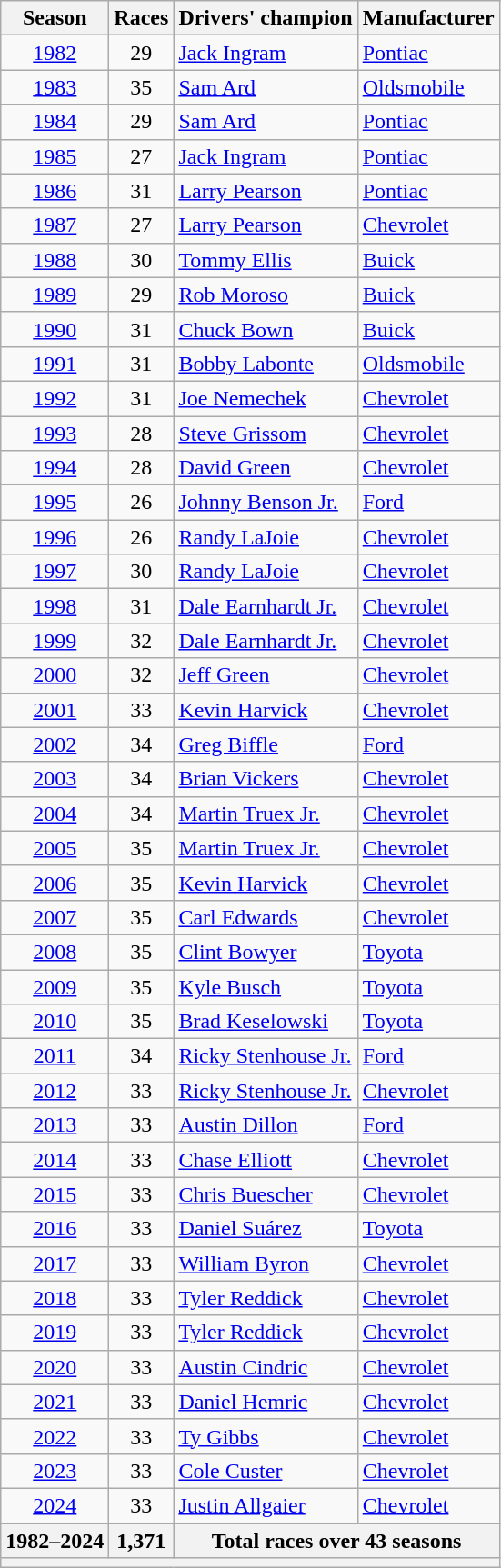<table class="wikitable sortable">
<tr>
<th>Season</th>
<th>Races</th>
<th>Drivers' champion</th>
<th>Manufacturer</th>
</tr>
<tr>
<td align="center"><a href='#'>1982</a></td>
<td align="center">29</td>
<td><a href='#'>Jack Ingram</a> </td>
<td><a href='#'>Pontiac</a> </td>
</tr>
<tr>
<td align="center"><a href='#'>1983</a></td>
<td align="center">35</td>
<td><a href='#'>Sam Ard</a> </td>
<td><a href='#'>Oldsmobile</a> </td>
</tr>
<tr>
<td align="center"><a href='#'>1984</a></td>
<td align="center">29</td>
<td><a href='#'>Sam Ard</a> </td>
<td><a href='#'>Pontiac</a> </td>
</tr>
<tr>
<td align="center"><a href='#'>1985</a></td>
<td align="center">27</td>
<td><a href='#'>Jack Ingram</a> </td>
<td><a href='#'>Pontiac</a> </td>
</tr>
<tr>
<td align="center"><a href='#'>1986</a></td>
<td align="center">31</td>
<td><a href='#'>Larry Pearson</a> </td>
<td><a href='#'>Pontiac</a> </td>
</tr>
<tr>
<td align="center"><a href='#'>1987</a></td>
<td align="center">27</td>
<td><a href='#'>Larry Pearson</a> </td>
<td><a href='#'>Chevrolet</a> </td>
</tr>
<tr>
<td align="center"><a href='#'>1988</a></td>
<td align="center">30</td>
<td><a href='#'>Tommy Ellis</a></td>
<td><a href='#'>Buick</a> </td>
</tr>
<tr>
<td align="center"><a href='#'>1989</a></td>
<td align="center">29</td>
<td><a href='#'>Rob Moroso</a></td>
<td><a href='#'>Buick</a> </td>
</tr>
<tr>
<td align="center"><a href='#'>1990</a></td>
<td align="center">31</td>
<td><a href='#'>Chuck Bown</a></td>
<td><a href='#'>Buick</a> </td>
</tr>
<tr>
<td align="center"><a href='#'>1991</a></td>
<td align="center">31</td>
<td><a href='#'>Bobby Labonte</a></td>
<td><a href='#'>Oldsmobile</a> </td>
</tr>
<tr>
<td align="center"><a href='#'>1992</a></td>
<td align="center">31</td>
<td><a href='#'>Joe Nemechek</a></td>
<td><a href='#'>Chevrolet</a> </td>
</tr>
<tr>
<td align="center"><a href='#'>1993</a></td>
<td align="center">28</td>
<td><a href='#'>Steve Grissom</a></td>
<td><a href='#'>Chevrolet</a> </td>
</tr>
<tr>
<td align="center"><a href='#'>1994</a></td>
<td align="center">28</td>
<td><a href='#'>David Green</a></td>
<td><a href='#'>Chevrolet</a> </td>
</tr>
<tr>
<td align="center"><a href='#'>1995</a></td>
<td align="center">26</td>
<td><a href='#'>Johnny Benson Jr.</a></td>
<td><a href='#'>Ford</a> </td>
</tr>
<tr>
<td align="center"><a href='#'>1996</a></td>
<td align="center">26</td>
<td><a href='#'>Randy LaJoie</a> </td>
<td><a href='#'>Chevrolet</a> </td>
</tr>
<tr>
<td align="center"><a href='#'>1997</a></td>
<td align="center">30</td>
<td><a href='#'>Randy LaJoie</a> </td>
<td><a href='#'>Chevrolet</a> </td>
</tr>
<tr>
<td align="center"><a href='#'>1998</a></td>
<td align="center">31</td>
<td><a href='#'>Dale Earnhardt Jr.</a> </td>
<td><a href='#'>Chevrolet</a> </td>
</tr>
<tr>
<td align="center"><a href='#'>1999</a></td>
<td align="center">32</td>
<td><a href='#'>Dale Earnhardt Jr.</a> </td>
<td><a href='#'>Chevrolet</a> </td>
</tr>
<tr>
<td align="center"><a href='#'>2000</a></td>
<td align="center">32</td>
<td><a href='#'>Jeff Green</a></td>
<td><a href='#'>Chevrolet</a> </td>
</tr>
<tr>
<td align="center"><a href='#'>2001</a></td>
<td align="center">33</td>
<td><a href='#'>Kevin Harvick</a> </td>
<td><a href='#'>Chevrolet</a> </td>
</tr>
<tr>
<td align="center"><a href='#'>2002</a></td>
<td align="center">34</td>
<td><a href='#'>Greg Biffle</a></td>
<td><a href='#'>Ford</a> </td>
</tr>
<tr>
<td align="center"><a href='#'>2003</a></td>
<td align="center">34</td>
<td><a href='#'>Brian Vickers</a></td>
<td><a href='#'>Chevrolet</a> </td>
</tr>
<tr>
<td align="center"><a href='#'>2004</a></td>
<td align="center">34</td>
<td><a href='#'>Martin Truex Jr.</a> </td>
<td><a href='#'>Chevrolet</a> </td>
</tr>
<tr>
<td align="center"><a href='#'>2005</a></td>
<td align="center">35</td>
<td><a href='#'>Martin Truex Jr.</a> </td>
<td><a href='#'>Chevrolet</a> </td>
</tr>
<tr>
<td align="center"><a href='#'>2006</a></td>
<td align="center">35</td>
<td><a href='#'>Kevin Harvick</a> </td>
<td><a href='#'>Chevrolet</a> </td>
</tr>
<tr>
<td align="center"><a href='#'>2007</a></td>
<td align="center">35</td>
<td><a href='#'>Carl Edwards</a></td>
<td><a href='#'>Chevrolet</a> </td>
</tr>
<tr>
<td align="center"><a href='#'>2008</a></td>
<td align="center">35</td>
<td><a href='#'>Clint Bowyer</a></td>
<td><a href='#'>Toyota</a> </td>
</tr>
<tr>
<td align="center"><a href='#'>2009</a></td>
<td align="center">35</td>
<td><a href='#'>Kyle Busch</a></td>
<td><a href='#'>Toyota</a> </td>
</tr>
<tr>
<td align="center"><a href='#'>2010</a></td>
<td align="center">35</td>
<td><a href='#'>Brad Keselowski</a></td>
<td><a href='#'>Toyota</a> </td>
</tr>
<tr>
<td align="center"><a href='#'>2011</a></td>
<td align="center">34</td>
<td><a href='#'>Ricky Stenhouse Jr.</a> </td>
<td><a href='#'>Ford</a> </td>
</tr>
<tr>
<td align="center"><a href='#'>2012</a></td>
<td align="center">33</td>
<td><a href='#'>Ricky Stenhouse Jr.</a> </td>
<td><a href='#'>Chevrolet</a> </td>
</tr>
<tr>
<td align="center"><a href='#'>2013</a></td>
<td align="center">33</td>
<td><a href='#'>Austin Dillon</a></td>
<td><a href='#'>Ford</a> </td>
</tr>
<tr>
<td align="center"><a href='#'>2014</a></td>
<td align="center">33</td>
<td><a href='#'>Chase Elliott</a></td>
<td><a href='#'>Chevrolet</a> </td>
</tr>
<tr>
<td align="center"><a href='#'>2015</a></td>
<td align="center">33</td>
<td><a href='#'>Chris Buescher</a></td>
<td><a href='#'>Chevrolet</a> </td>
</tr>
<tr>
<td align="center"><a href='#'>2016</a></td>
<td align="center">33</td>
<td><a href='#'>Daniel Suárez</a></td>
<td><a href='#'>Toyota</a> </td>
</tr>
<tr>
<td align="center"><a href='#'>2017</a></td>
<td align="center">33</td>
<td><a href='#'>William Byron</a></td>
<td><a href='#'>Chevrolet</a> </td>
</tr>
<tr>
<td align="center"><a href='#'>2018</a></td>
<td align="center">33</td>
<td><a href='#'>Tyler Reddick</a> </td>
<td><a href='#'>Chevrolet</a> </td>
</tr>
<tr>
<td align="center"><a href='#'>2019</a></td>
<td align="center">33</td>
<td><a href='#'>Tyler Reddick</a> </td>
<td><a href='#'>Chevrolet</a> </td>
</tr>
<tr>
<td align="center"><a href='#'>2020</a></td>
<td align="center">33</td>
<td><a href='#'>Austin Cindric</a></td>
<td><a href='#'>Chevrolet</a> </td>
</tr>
<tr>
<td align="center"><a href='#'>2021</a></td>
<td align="center">33</td>
<td><a href='#'>Daniel Hemric</a></td>
<td><a href='#'>Chevrolet</a> </td>
</tr>
<tr>
<td align="center"><a href='#'>2022</a></td>
<td align="center">33</td>
<td><a href='#'>Ty Gibbs</a></td>
<td><a href='#'>Chevrolet</a> </td>
</tr>
<tr>
<td align="center"><a href='#'>2023</a></td>
<td align="center">33</td>
<td><a href='#'>Cole Custer</a></td>
<td><a href='#'>Chevrolet</a> </td>
</tr>
<tr>
<td align="center"><a href='#'>2024</a></td>
<td align="center">33</td>
<td><a href='#'>Justin Allgaier</a></td>
<td><a href='#'>Chevrolet</a> </td>
</tr>
<tr>
<th>1982–2024</th>
<th>1,371</th>
<th colspan=2>Total races over 43 seasons</th>
</tr>
<tr>
<th colspan="9"></th>
</tr>
</table>
